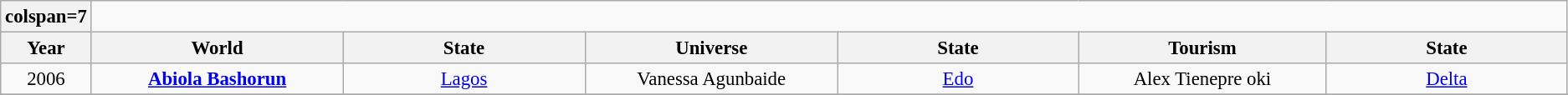<table class="wikitable sortable" style="font-size: 95%; text-align:center">
<tr>
<th>colspan=7 </th>
</tr>
<tr>
<th width="60">Year</th>
<th width="250">World</th>
<th width="250">State</th>
<th width="250">Universe</th>
<th width="250">State</th>
<th width="250">Tourism</th>
<th width="250">State</th>
</tr>
<tr>
<td>2006</td>
<td><strong><a href='#'>Abiola Bashorun</a></strong></td>
<td><a href='#'>Lagos</a></td>
<td>Vanessa Agunbaide</td>
<td><a href='#'>Edo</a></td>
<td>Alex Tienepre oki</td>
<td><a href='#'>Delta</a></td>
</tr>
<tr>
</tr>
</table>
